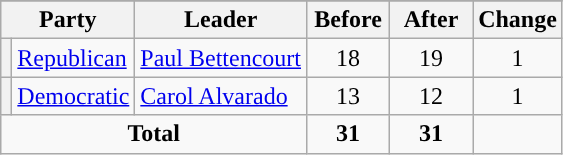<table class="wikitable" style="text-align:center;">
<tr>
</tr>
<tr>
<th colspan=2>Party</th>
<th>Leader</th>
<th style="width:3em">Before</th>
<th style="width:3em">After</th>
<th style="width:3em">Change</th>
</tr>
<tr>
<th style="background-color:"></th>
<td style="text-align:left;"><a href='#'>Republican</a></td>
<td style="text-align:left;"><a href='#'>Paul Bettencourt</a></td>
<td>18</td>
<td>19</td>
<td>1</td>
</tr>
<tr>
<th style="background-color:"></th>
<td style="text-align:left;"><a href='#'>Democratic</a></td>
<td style="text-align:left;"><a href='#'>Carol Alvarado</a></td>
<td>13</td>
<td>12</td>
<td>1</td>
</tr>
<tr>
<td colspan=3><strong>Total</strong></td>
<td><strong>31</strong></td>
<td><strong>31</strong></td>
<td></td>
</tr>
</table>
